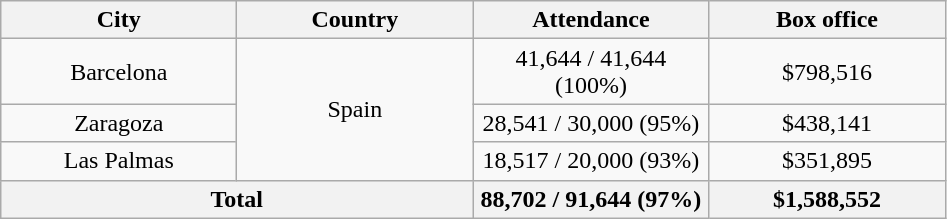<table class="wikitable" style="text-align:center;">
<tr>
<th rowspan="" width="150">City</th>
<th rowspan="" width="150">Country</th>
<th colspan="" width="150">Attendance</th>
<th colspan="" width="150">Box office</th>
</tr>
<tr>
<td>Barcelona</td>
<td rowspan="3">Spain</td>
<td>41,644 / 41,644 (100%)</td>
<td>$798,516</td>
</tr>
<tr>
<td>Zaragoza</td>
<td>28,541 / 30,000 (95%)</td>
<td>$438,141</td>
</tr>
<tr>
<td>Las Palmas</td>
<td>18,517 / 20,000 (93%)</td>
<td>$351,895</td>
</tr>
<tr>
<th colspan="2">Total</th>
<th>88,702 / 91,644 (97%)</th>
<th>$1,588,552</th>
</tr>
</table>
